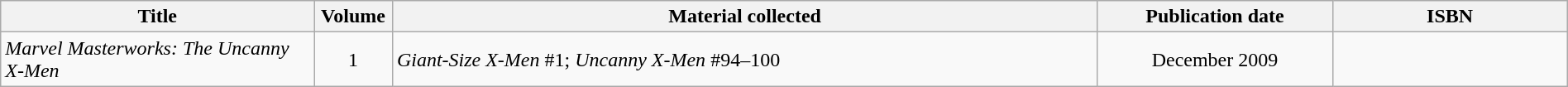<table class="wikitable" width="100%">
<tr>
<th width=20%>Title</th>
<th width=5%>Volume</th>
<th width=45%>Material collected</th>
<th width=15%>Publication date</th>
<th width=15%>ISBN</th>
</tr>
<tr>
<td rowspan="1"><em>Marvel Masterworks: The Uncanny X-Men</em></td>
<td align="center">1</td>
<td><em>Giant-Size X-Men</em> #1; <em>Uncanny X-Men</em> #94–100</td>
<td align="center">December 2009</td>
<td align="center"></td>
</tr>
</table>
